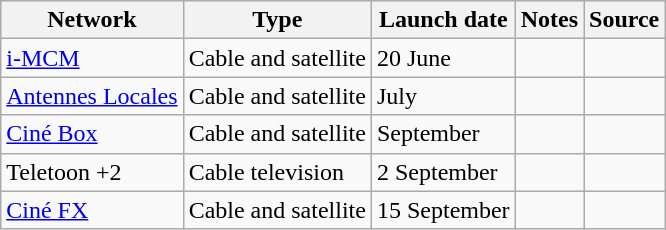<table class="wikitable sortable">
<tr>
<th>Network</th>
<th>Type</th>
<th>Launch date</th>
<th>Notes</th>
<th>Source</th>
</tr>
<tr>
<td><a href='#'>i-MCM</a></td>
<td>Cable and satellite</td>
<td>20 June</td>
<td></td>
<td></td>
</tr>
<tr>
<td><a href='#'>Antennes Locales</a></td>
<td>Cable and satellite</td>
<td>July</td>
<td></td>
<td></td>
</tr>
<tr>
<td><a href='#'>Ciné Box</a></td>
<td>Cable and satellite</td>
<td>September</td>
<td></td>
<td></td>
</tr>
<tr>
<td>Teletoon +2</td>
<td>Cable television</td>
<td>2 September</td>
<td></td>
<td></td>
</tr>
<tr>
<td><a href='#'>Ciné FX</a></td>
<td>Cable and satellite</td>
<td>15 September</td>
<td></td>
<td></td>
</tr>
</table>
